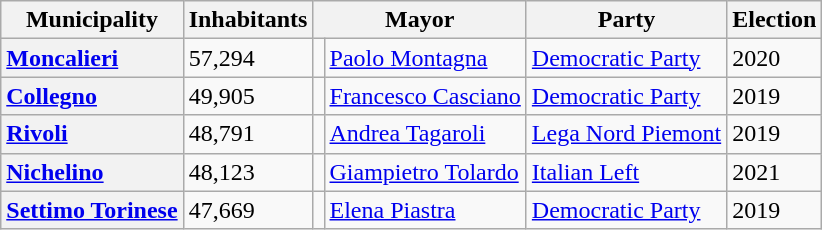<table class="wikitable" border="1">
<tr>
<th scope="col">Municipality</th>
<th colspan=1>Inhabitants</th>
<th colspan=2>Mayor</th>
<th colspan=1>Party</th>
<th colspan=1>Election</th>
</tr>
<tr>
<th scope="row" style="text-align: left;"><a href='#'>Moncalieri</a></th>
<td>57,294</td>
<td></td>
<td><a href='#'>Paolo Montagna</a></td>
<td><a href='#'>Democratic Party</a></td>
<td>2020</td>
</tr>
<tr>
<th scope="row" style="text-align: left;"><a href='#'>Collegno</a></th>
<td>49,905</td>
<td></td>
<td><a href='#'>Francesco Casciano</a></td>
<td><a href='#'>Democratic Party</a></td>
<td>2019</td>
</tr>
<tr>
<th scope="row" style="text-align: left;"><a href='#'>Rivoli</a></th>
<td>48,791</td>
<td></td>
<td><a href='#'>Andrea Tagaroli</a></td>
<td><a href='#'>Lega Nord Piemont</a></td>
<td>2019</td>
</tr>
<tr>
<th scope="row" style="text-align: left;"><a href='#'>Nichelino</a></th>
<td>48,123</td>
<td></td>
<td><a href='#'>Giampietro Tolardo</a></td>
<td><a href='#'>Italian Left</a></td>
<td>2021</td>
</tr>
<tr>
<th scope="row" style="text-align: left;"><a href='#'>Settimo Torinese</a></th>
<td>47,669</td>
<td></td>
<td><a href='#'>Elena Piastra</a></td>
<td><a href='#'>Democratic Party</a></td>
<td>2019</td>
</tr>
</table>
